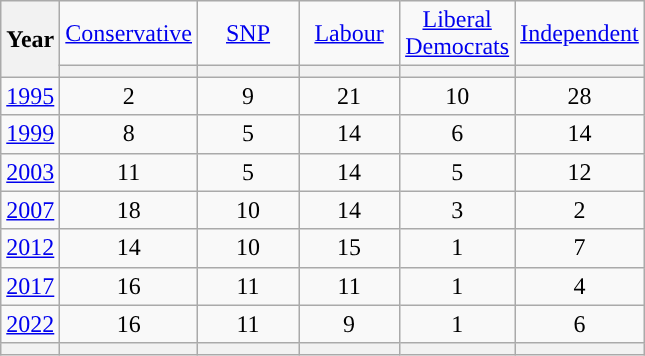<table class=wikitable style=text-align:center>
<tr>
<th rowspan=2>Year</th>
<td width="60"><a href='#'>Conservative</a></td>
<td width="60"><a href='#'>SNP</a></td>
<td width="60"><a href='#'>Labour</a></td>
<td width="60"><a href='#'>Liberal Democrats</a></td>
<td width="60"><a href='#'>Independent</a></td>
</tr>
<tr>
<th style="background-color: "></th>
<th style="background-color: "></th>
<th style="background-color: "></th>
<th style="background-color: "></th>
<th style="background-color: "></th>
</tr>
<tr>
<td><a href='#'>1995</a></td>
<td>2</td>
<td>9</td>
<td>21</td>
<td>10</td>
<td>28</td>
</tr>
<tr>
<td><a href='#'>1999</a></td>
<td>8</td>
<td>5</td>
<td>14</td>
<td>6</td>
<td>14</td>
</tr>
<tr>
<td><a href='#'>2003</a></td>
<td>11</td>
<td>5</td>
<td>14</td>
<td>5</td>
<td>12</td>
</tr>
<tr>
<td><a href='#'>2007</a></td>
<td>18</td>
<td>10</td>
<td>14</td>
<td>3</td>
<td>2</td>
</tr>
<tr>
<td><a href='#'>2012</a></td>
<td>14</td>
<td>10</td>
<td>15</td>
<td>1</td>
<td>7</td>
</tr>
<tr>
<td><a href='#'>2017</a></td>
<td>16</td>
<td>11</td>
<td>11</td>
<td>1</td>
<td>4</td>
</tr>
<tr>
<td><a href='#'>2022</a></td>
<td>16</td>
<td>11</td>
<td>9</td>
<td>1</td>
<td>6</td>
</tr>
<tr>
<th></th>
<th style="background-color: "></th>
<th style="background-color: "></th>
<th style="background-color: "></th>
<th style="background-color: "></th>
<th style="background-color: "></th>
</tr>
</table>
